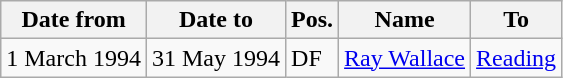<table class="wikitable">
<tr>
<th>Date from</th>
<th>Date to</th>
<th>Pos.</th>
<th>Name</th>
<th>To</th>
</tr>
<tr>
<td>1 March 1994</td>
<td>31 May 1994</td>
<td>DF</td>
<td> <a href='#'>Ray Wallace</a></td>
<td> <a href='#'>Reading</a></td>
</tr>
</table>
